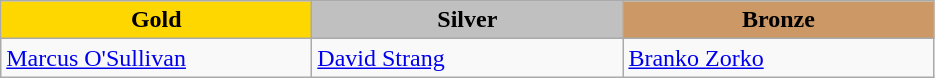<table class="wikitable" style="text-align:left">
<tr align="center">
<td width=200 bgcolor=gold><strong>Gold</strong></td>
<td width=200 bgcolor=silver><strong>Silver</strong></td>
<td width=200 bgcolor=CC9966><strong>Bronze</strong></td>
</tr>
<tr>
<td><a href='#'>Marcus O'Sullivan</a><br><em></em></td>
<td><a href='#'>David Strang</a><br><em></em></td>
<td><a href='#'>Branko Zorko</a><br><em></em></td>
</tr>
</table>
